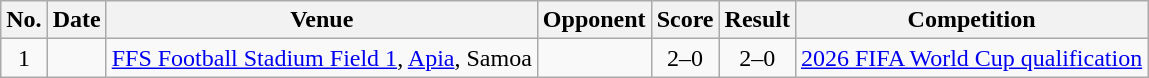<table class="wikitable sortable">
<tr>
<th scope="col">No.</th>
<th scope="col">Date</th>
<th scope="col">Venue</th>
<th scope="col">Opponent</th>
<th scope="col">Score</th>
<th scope="col">Result</th>
<th scope="col">Competition</th>
</tr>
<tr>
<td align="center">1</td>
<td></td>
<td><a href='#'>FFS Football Stadium Field 1</a>, <a href='#'>Apia</a>, Samoa</td>
<td></td>
<td align="center">2–0</td>
<td align="center">2–0</td>
<td rowspan="2"><a href='#'>2026 FIFA World Cup qualification</a></td>
</tr>
</table>
